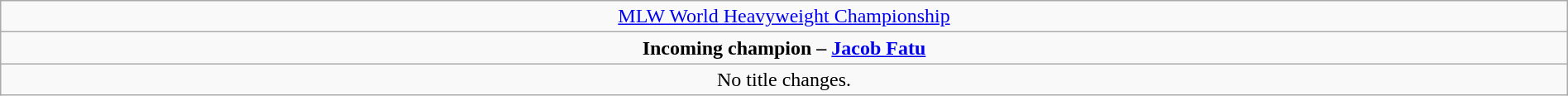<table class="wikitable" style="text-align:center; width:100%;">
<tr>
<td colspan="5" style="text-align: center;"><a href='#'>MLW World Heavyweight Championship</a></td>
</tr>
<tr>
<td colspan="5" style="text-align: center;"><strong>Incoming champion – <a href='#'>Jacob Fatu</a></strong></td>
</tr>
<tr>
<td colspan="5">No title changes.</td>
</tr>
</table>
